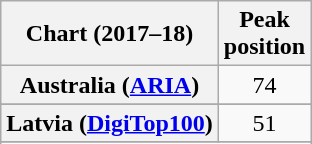<table class="wikitable sortable plainrowheaders" style="text-align:center">
<tr>
<th scope="col">Chart (2017–18)</th>
<th scope="col">Peak<br>position</th>
</tr>
<tr>
<th scope="row">Australia (<a href='#'>ARIA</a>)</th>
<td>74</td>
</tr>
<tr>
</tr>
<tr>
</tr>
<tr>
</tr>
<tr>
</tr>
<tr>
</tr>
<tr>
</tr>
<tr>
</tr>
<tr>
</tr>
<tr>
<th scope="row">Latvia (<a href='#'>DigiTop100</a>)</th>
<td>51</td>
</tr>
<tr>
</tr>
<tr>
</tr>
<tr>
</tr>
<tr>
</tr>
<tr>
</tr>
<tr>
</tr>
<tr>
</tr>
<tr>
</tr>
<tr>
</tr>
<tr>
</tr>
<tr>
</tr>
<tr>
</tr>
</table>
